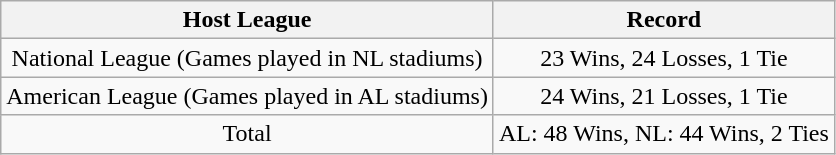<table class="wikitable" style="font-size: 100%; text-align:center;">
<tr>
<th>Host League</th>
<th>Record</th>
</tr>
<tr>
<td>National League (Games played in NL stadiums)</td>
<td>23 Wins, 24 Losses, 1 Tie</td>
</tr>
<tr>
<td>American League (Games played in AL stadiums)</td>
<td>24 Wins, 21 Losses, 1 Tie</td>
</tr>
<tr>
<td>Total</td>
<td>AL: 48 Wins, NL: 44 Wins, 2 Ties</td>
</tr>
</table>
